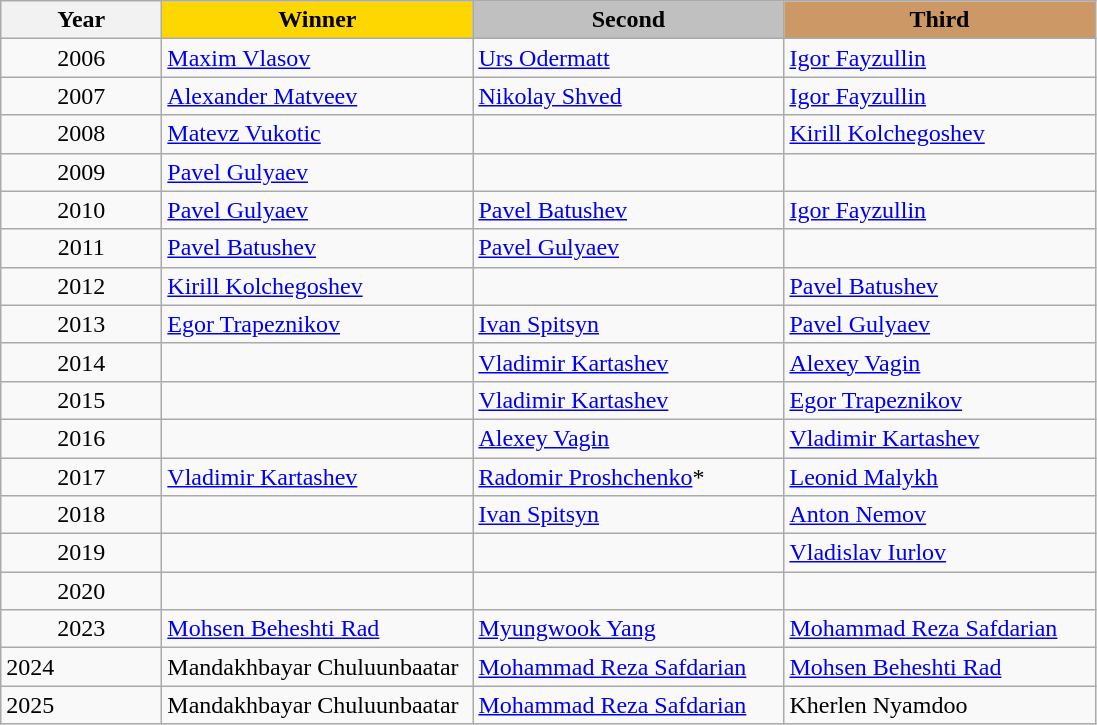<table class="wikitable">
<tr>
<th style="width:100px;">Year</th>
<th style="width:200px; background:gold;">Winner</th>
<th style="width:200px; background:silver;">Second</th>
<th style="width:200px; background:#c96;">Third</th>
</tr>
<tr>
<td style="text-align:center;">2006</td>
<td> <a href='#'>Maxim Vlasov</a></td>
<td> <a href='#'>Urs Odermatt</a></td>
<td> <a href='#'>Igor Fayzullin</a></td>
</tr>
<tr>
<td style="text-align:center;">2007</td>
<td> <a href='#'>Alexander Matveev</a></td>
<td> <a href='#'>Nikolay Shved</a></td>
<td> <a href='#'>Igor Fayzullin</a></td>
</tr>
<tr>
<td style="text-align:center;">2008</td>
<td> <a href='#'>Matevz Vukotic</a></td>
<td> </td>
<td> <a href='#'>Kirill Kolchegoshev</a></td>
</tr>
<tr>
<td style="text-align:center;">2009</td>
<td> <a href='#'>Pavel Gulyaev</a></td>
<td></td>
<td></td>
</tr>
<tr>
<td style="text-align:center;">2010</td>
<td> <a href='#'>Pavel Gulyaev</a></td>
<td> <a href='#'>Pavel Batushev</a></td>
<td> <a href='#'>Igor Fayzullin</a></td>
</tr>
<tr>
<td style="text-align:center;">2011</td>
<td> <a href='#'>Pavel Batushev</a></td>
<td> <a href='#'>Pavel Gulyaev</a></td>
<td> </td>
</tr>
<tr>
<td style="text-align:center;">2012</td>
<td> <a href='#'>Kirill Kolchegoshev</a></td>
<td> </td>
<td> <a href='#'>Pavel Batushev</a></td>
</tr>
<tr>
<td style="text-align:center;">2013</td>
<td> <a href='#'>Egor Trapeznikov</a></td>
<td> <a href='#'>Ivan Spitsyn</a></td>
<td> <a href='#'>Pavel Gulyaev</a></td>
</tr>
<tr>
<td style="text-align:center;">2014</td>
<td> </td>
<td> <a href='#'>Vladimir Kartashev</a></td>
<td> <a href='#'>Alexey Vagin</a></td>
</tr>
<tr>
<td style="text-align:center;">2015</td>
<td> </td>
<td> <a href='#'>Vladimir Kartashev</a></td>
<td> <a href='#'>Egor Trapeznikov</a></td>
</tr>
<tr>
<td style="text-align:center;">2016</td>
<td> </td>
<td> <a href='#'>Alexey Vagin</a></td>
<td> <a href='#'>Vladimir Kartashev</a></td>
</tr>
<tr>
<td style="text-align:center;">2017</td>
<td> <a href='#'>Vladimir Kartashev</a></td>
<td> <a href='#'>Radomir Proshchenko</a>*</td>
<td> <a href='#'>Leonid Malykh</a></td>
</tr>
<tr>
<td style="text-align:center;">2018</td>
<td> </td>
<td> <a href='#'>Ivan Spitsyn</a></td>
<td> <a href='#'>Anton Nemov</a></td>
</tr>
<tr>
<td style="text-align:center;">2019</td>
<td> </td>
<td> </td>
<td> <a href='#'>Vladislav Iurlov</a></td>
</tr>
<tr>
<td style="text-align:center;">2020</td>
<td> </td>
<td> </td>
<td> </td>
</tr>
<tr>
<td style="text-align:center;">2023</td>
<td> <a href='#'>Mohsen Beheshti Rad</a></td>
<td> <a href='#'>Myungwook Yang</a></td>
<td> <a href='#'>Mohammad Reza Safdarian</a></td>
</tr>
<tr>
<td>2024</td>
<td> Mandakhbayar Chuluunbaatar</td>
<td> <a href='#'>Mohammad Reza Safdarian</a></td>
<td> <a href='#'>Mohsen Beheshti Rad</a></td>
</tr>
<tr>
<td>2025</td>
<td> Mandakhbayar Chuluunbaatar</td>
<td> <a href='#'>Mohammad Reza Safdarian</a></td>
<td> Kherlen Nyamdoo</td>
</tr>
</table>
